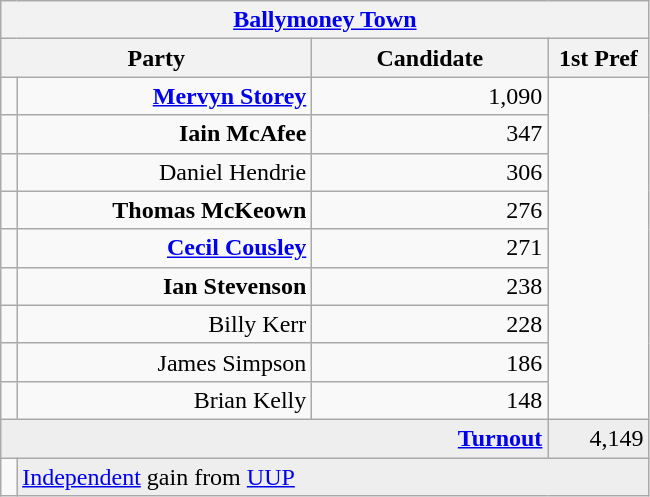<table class="wikitable">
<tr>
<th colspan="4" align="center"><a href='#'>Ballymoney Town</a></th>
</tr>
<tr>
<th colspan="2" align="center" width=200>Party</th>
<th width=150>Candidate</th>
<th width=60>1st Pref</th>
</tr>
<tr>
<td></td>
<td align="right"><strong><a href='#'>Mervyn Storey</a></strong></td>
<td align="right">1,090</td>
</tr>
<tr>
<td></td>
<td align="right"><strong>Iain McAfee</strong></td>
<td align="right">347</td>
</tr>
<tr>
<td></td>
<td align="right">Daniel Hendrie</td>
<td align="right">306</td>
</tr>
<tr>
<td></td>
<td align="right"><strong>Thomas McKeown</strong></td>
<td align="right">276</td>
</tr>
<tr>
<td></td>
<td align="right"><strong><a href='#'>Cecil Cousley</a></strong></td>
<td align="right">271</td>
</tr>
<tr>
<td></td>
<td align="right"><strong>Ian Stevenson</strong></td>
<td align="right">238</td>
</tr>
<tr>
<td></td>
<td align="right">Billy Kerr</td>
<td align="right">228</td>
</tr>
<tr>
<td></td>
<td align="right">James Simpson</td>
<td align="right">186</td>
</tr>
<tr>
<td></td>
<td align="right">Brian Kelly</td>
<td align="right">148</td>
</tr>
<tr bgcolor="EEEEEE">
<td colspan=3 align="right"><strong><a href='#'>Turnout</a></strong></td>
<td align="right">4,149</td>
</tr>
<tr>
<td bgcolor=></td>
<td colspan=3 bgcolor="EEEEEE"><a href='#'>Independent</a> gain from <a href='#'>UUP</a></td>
</tr>
</table>
